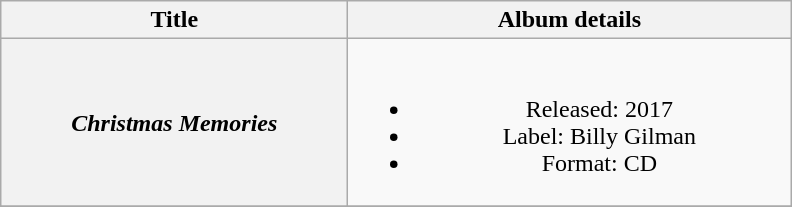<table class="wikitable plainrowheaders" style="text-align:center;">
<tr>
<th style="width:14em;">Title</th>
<th style="width:18em;">Album details</th>
</tr>
<tr>
<th scope="row"><em>Christmas Memories</em></th>
<td><br><ul><li>Released: 2017</li><li>Label: Billy Gilman</li><li>Format: CD</li></ul></td>
</tr>
<tr>
</tr>
</table>
